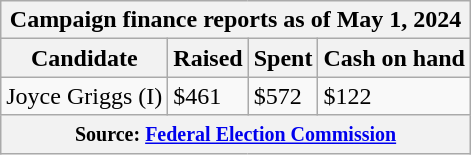<table class="wikitable sortable">
<tr>
<th colspan=4>Campaign finance reports as of May 1, 2024</th>
</tr>
<tr style="text-align:center;">
<th>Candidate</th>
<th>Raised</th>
<th>Spent</th>
<th>Cash on hand</th>
</tr>
<tr>
<td>Joyce Griggs (I)</td>
<td>$461</td>
<td>$572</td>
<td>$122</td>
</tr>
<tr>
<th colspan="4"><small>Source: <a href='#'>Federal Election Commission</a></small></th>
</tr>
</table>
